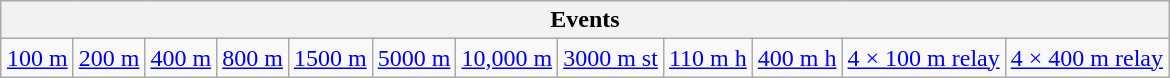<table class="wikitable" style="margin: 1em auto 1em auto">
<tr>
<th colspan=12>Events</th>
</tr>
<tr>
<td><a href='#'>100 m</a></td>
<td><a href='#'>200 m</a></td>
<td><a href='#'>400 m</a></td>
<td><a href='#'>800 m</a></td>
<td><a href='#'>1500 m</a></td>
<td><a href='#'>5000 m</a></td>
<td><a href='#'>10,000 m</a></td>
<td><a href='#'>3000 m st</a></td>
<td><a href='#'>110 m h</a></td>
<td><a href='#'>400 m h</a></td>
<td><a href='#'>4 × 100 m relay</a></td>
<td><a href='#'>4 × 400 m relay</a></td>
</tr>
</table>
